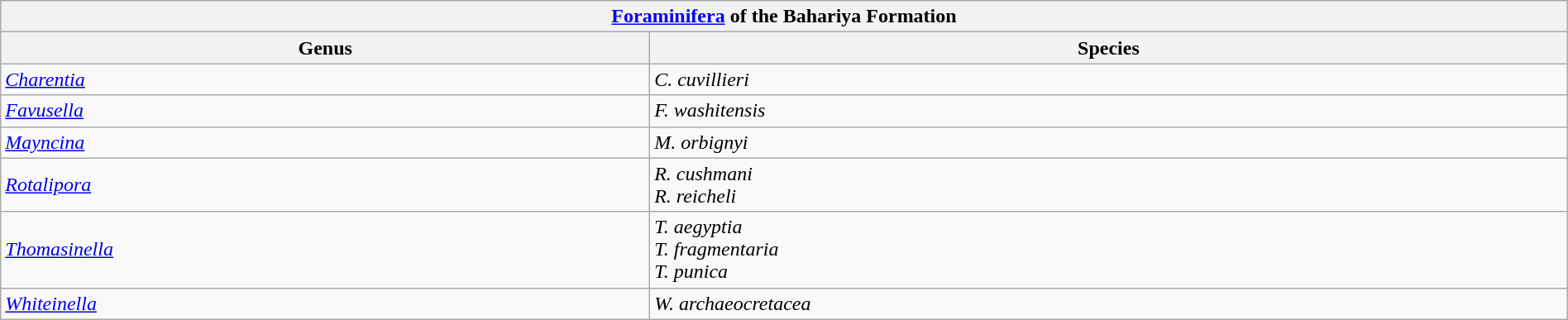<table class="wikitable" align="center" width="100%">
<tr>
<th colspan="7" align="center"><strong><a href='#'>Foraminifera</a> of the Bahariya Formation</strong></th>
</tr>
<tr>
<th>Genus</th>
<th>Species</th>
</tr>
<tr>
<td><em><a href='#'>Charentia</a></em></td>
<td><em>C. cuvillieri</em></td>
</tr>
<tr>
<td><em><a href='#'>Favusella</a></em></td>
<td><em>F. washitensis</em></td>
</tr>
<tr>
<td><em><a href='#'>Mayncina</a></em></td>
<td><em>M. orbignyi</em></td>
</tr>
<tr>
<td><em><a href='#'>Rotalipora</a></em></td>
<td><em>R. cushmani</em><br><em>R. reicheli</em></td>
</tr>
<tr>
<td><em><a href='#'>Thomasinella</a></em></td>
<td><em>T. aegyptia</em><br><em>T. fragmentaria</em><br><em>T. punica</em></td>
</tr>
<tr>
<td><em><a href='#'>Whiteinella</a></em></td>
<td><em>W. archaeocretacea</em></td>
</tr>
</table>
